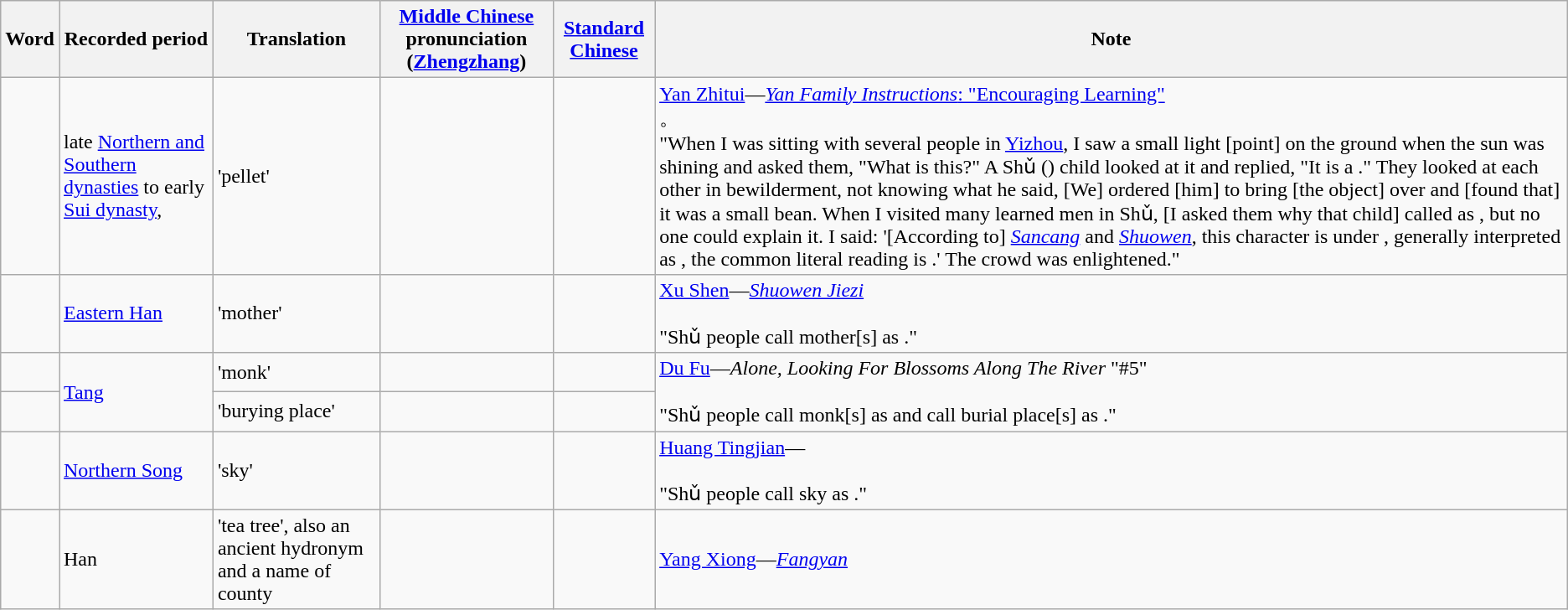<table class="wikitable">
<tr>
<th>Word</th>
<th>Recorded period</th>
<th>Translation</th>
<th><a href='#'>Middle Chinese</a> pronunciation (<a href='#'>Zhengzhang</a>)</th>
<th><a href='#'>Standard Chinese</a></th>
<th>Note</th>
</tr>
<tr>
<td></td>
<td>late <a href='#'>Northern and Southern dynasties</a> to early <a href='#'>Sui dynasty</a>, </td>
<td>'pellet'</td>
<td></td>
<td></td>
<td><a href='#'>Yan Zhitui</a>—<a href='#'><em>Yan Family Instructions</em>: "Encouraging Learning"</a><br>。<br>"When I was sitting with several people in <a href='#'>Yizhou</a>, I saw a small light [point] on the ground when the sun was shining and asked them, "What is this?" A Shǔ () child looked at it and replied, "It is a ." They looked at each other in bewilderment, not knowing what he said, [We] ordered [him] to bring [the object] over and [found that] it was a small bean. When I visited many learned men in Shǔ, [I asked them why that child] called  as , but no one could explain it. I said: '[According to] <em><a href='#'>Sancang</a></em> and <em><a href='#'>Shuowen</a></em>, this character is  under , generally interpreted as , the common literal reading is .' The crowd was enlightened."</td>
</tr>
<tr>
<td></td>
<td><a href='#'>Eastern Han</a></td>
<td>'mother'</td>
<td></td>
<td></td>
<td><a href='#'>Xu Shen</a>—<em><a href='#'>Shuowen Jiezi</a></em><br><br>"Shǔ people call mother[s] as ."</td>
</tr>
<tr>
<td></td>
<td rowspan="2"><a href='#'>Tang</a></td>
<td>'monk'</td>
<td></td>
<td></td>
<td rowspan="2"><a href='#'>Du Fu</a>—<em>Alone, Looking For Blossoms Along The River</em> "#5"<br><br>"Shǔ people call monk[s] as  and call burial place[s] as ."</td>
</tr>
<tr>
<td></td>
<td>'burying place'</td>
<td></td>
<td></td>
</tr>
<tr>
<td></td>
<td><a href='#'>Northern Song</a></td>
<td>'sky'</td>
<td></td>
<td></td>
<td><a href='#'>Huang Tingjian</a>—<br><br>"Shǔ people call sky as ."</td>
</tr>
<tr>
<td></td>
<td>Han</td>
<td>'tea tree', also an ancient hydronym and a name of county</td>
<td></td>
<td></td>
<td><a href='#'>Yang Xiong</a>—<em><a href='#'>Fangyan</a></em></td>
</tr>
</table>
